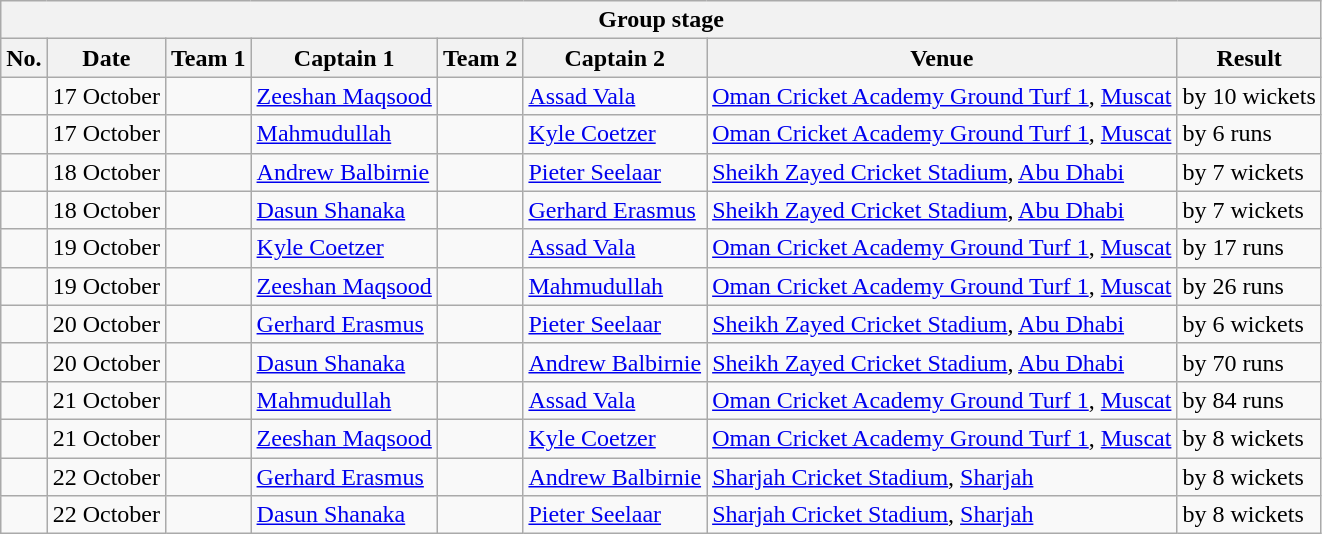<table class="wikitable">
<tr>
<th colspan="9">Group stage</th>
</tr>
<tr>
<th>No.</th>
<th>Date</th>
<th>Team 1</th>
<th>Captain 1</th>
<th>Team 2</th>
<th>Captain 2</th>
<th>Venue</th>
<th>Result</th>
</tr>
<tr>
<td></td>
<td>17 October</td>
<td></td>
<td><a href='#'>Zeeshan Maqsood</a></td>
<td></td>
<td><a href='#'>Assad Vala</a></td>
<td><a href='#'>Oman Cricket Academy Ground Turf 1</a>, <a href='#'>Muscat</a></td>
<td> by 10 wickets</td>
</tr>
<tr>
<td></td>
<td>17 October</td>
<td></td>
<td><a href='#'>Mahmudullah</a></td>
<td></td>
<td><a href='#'>Kyle Coetzer</a></td>
<td><a href='#'>Oman Cricket Academy Ground Turf 1</a>, <a href='#'>Muscat</a></td>
<td> by 6 runs</td>
</tr>
<tr>
<td></td>
<td>18 October</td>
<td></td>
<td><a href='#'>Andrew Balbirnie</a></td>
<td></td>
<td><a href='#'>Pieter Seelaar</a></td>
<td><a href='#'>Sheikh Zayed Cricket Stadium</a>, <a href='#'>Abu Dhabi</a></td>
<td> by 7 wickets</td>
</tr>
<tr>
<td></td>
<td>18 October</td>
<td></td>
<td><a href='#'>Dasun Shanaka</a></td>
<td></td>
<td><a href='#'>Gerhard Erasmus</a></td>
<td><a href='#'>Sheikh Zayed Cricket Stadium</a>, <a href='#'>Abu Dhabi</a></td>
<td> by 7 wickets</td>
</tr>
<tr>
<td></td>
<td>19 October</td>
<td></td>
<td><a href='#'>Kyle Coetzer</a></td>
<td></td>
<td><a href='#'>Assad Vala</a></td>
<td><a href='#'>Oman Cricket Academy Ground Turf 1</a>, <a href='#'>Muscat</a></td>
<td> by 17 runs</td>
</tr>
<tr>
<td></td>
<td>19 October</td>
<td></td>
<td><a href='#'>Zeeshan Maqsood</a></td>
<td></td>
<td><a href='#'>Mahmudullah</a></td>
<td><a href='#'>Oman Cricket Academy Ground Turf 1</a>, <a href='#'>Muscat</a></td>
<td> by 26 runs</td>
</tr>
<tr>
<td></td>
<td>20 October</td>
<td></td>
<td><a href='#'>Gerhard Erasmus</a></td>
<td></td>
<td><a href='#'>Pieter Seelaar</a></td>
<td><a href='#'>Sheikh Zayed Cricket Stadium</a>, <a href='#'>Abu Dhabi</a></td>
<td> by 6 wickets</td>
</tr>
<tr>
<td></td>
<td>20 October</td>
<td></td>
<td><a href='#'>Dasun Shanaka</a></td>
<td></td>
<td><a href='#'>Andrew Balbirnie</a></td>
<td><a href='#'>Sheikh Zayed Cricket Stadium</a>, <a href='#'>Abu Dhabi</a></td>
<td> by 70 runs</td>
</tr>
<tr>
<td></td>
<td>21 October</td>
<td></td>
<td><a href='#'>Mahmudullah</a></td>
<td></td>
<td><a href='#'>Assad Vala</a></td>
<td><a href='#'>Oman Cricket Academy Ground Turf 1</a>, <a href='#'>Muscat</a></td>
<td> by 84 runs</td>
</tr>
<tr>
<td></td>
<td>21 October</td>
<td></td>
<td><a href='#'>Zeeshan Maqsood</a></td>
<td></td>
<td><a href='#'>Kyle Coetzer</a></td>
<td><a href='#'>Oman Cricket Academy Ground Turf 1</a>, <a href='#'>Muscat</a></td>
<td> by 8 wickets</td>
</tr>
<tr>
<td></td>
<td>22 October</td>
<td></td>
<td><a href='#'>Gerhard Erasmus</a></td>
<td></td>
<td><a href='#'>Andrew Balbirnie</a></td>
<td><a href='#'>Sharjah Cricket Stadium</a>, <a href='#'>Sharjah</a></td>
<td> by 8 wickets</td>
</tr>
<tr>
<td></td>
<td>22 October</td>
<td></td>
<td><a href='#'>Dasun Shanaka</a></td>
<td></td>
<td><a href='#'>Pieter Seelaar</a></td>
<td><a href='#'>Sharjah Cricket Stadium</a>, <a href='#'>Sharjah</a></td>
<td> by 8 wickets</td>
</tr>
</table>
